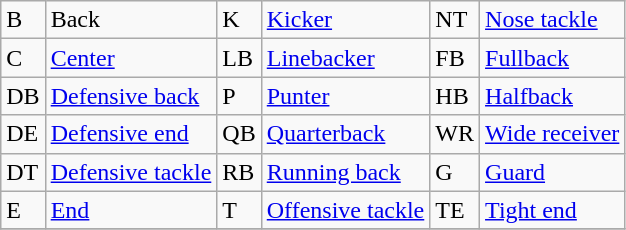<table class="wikitable">
<tr>
<td>B</td>
<td>Back</td>
<td>K</td>
<td><a href='#'>Kicker</a></td>
<td>NT</td>
<td><a href='#'>Nose tackle</a></td>
</tr>
<tr>
<td>C</td>
<td><a href='#'>Center</a></td>
<td>LB</td>
<td><a href='#'>Linebacker</a></td>
<td>FB</td>
<td><a href='#'>Fullback</a></td>
</tr>
<tr>
<td>DB</td>
<td><a href='#'>Defensive back</a></td>
<td>P</td>
<td><a href='#'>Punter</a></td>
<td>HB</td>
<td><a href='#'>Halfback</a></td>
</tr>
<tr>
<td>DE</td>
<td><a href='#'>Defensive end</a></td>
<td>QB</td>
<td><a href='#'>Quarterback</a></td>
<td>WR</td>
<td><a href='#'>Wide receiver</a></td>
</tr>
<tr>
<td>DT</td>
<td><a href='#'>Defensive tackle</a></td>
<td>RB</td>
<td><a href='#'>Running back</a></td>
<td>G</td>
<td><a href='#'>Guard</a></td>
</tr>
<tr>
<td>E</td>
<td><a href='#'>End</a></td>
<td>T</td>
<td><a href='#'>Offensive tackle</a></td>
<td>TE</td>
<td><a href='#'>Tight end</a></td>
</tr>
<tr>
</tr>
</table>
